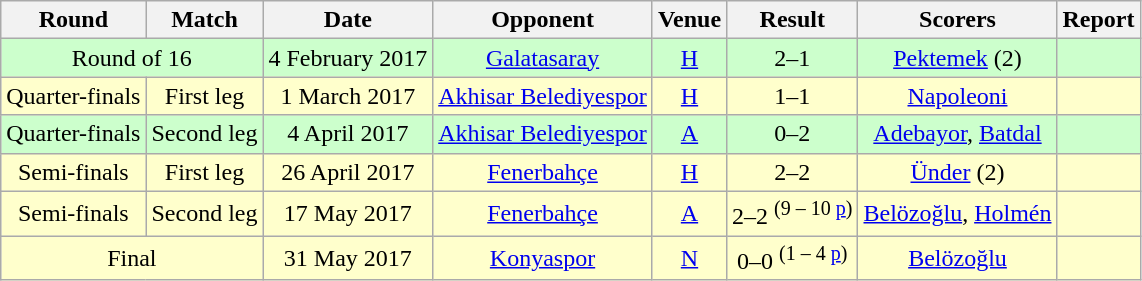<table class="wikitable" style="font-size:100%; text-align:center">
<tr>
<th>Round</th>
<th>Match</th>
<th>Date</th>
<th>Opponent</th>
<th>Venue</th>
<th>Result</th>
<th>Scorers</th>
<th>Report</th>
</tr>
<tr bgcolor=CCFFCC>
<td colspan="2" width="1">Round of 16</td>
<td>4 February 2017</td>
<td><a href='#'>Galatasaray</a></td>
<td><a href='#'>H</a></td>
<td>2–1</td>
<td><a href='#'>Pektemek</a> (2)</td>
<td></td>
</tr>
<tr bgcolor=FFFFCC>
<td>Quarter-finals</td>
<td>First leg</td>
<td>1 March 2017</td>
<td><a href='#'>Akhisar Belediyespor</a></td>
<td><a href='#'>H</a></td>
<td>1–1</td>
<td><a href='#'>Napoleoni</a></td>
<td></td>
</tr>
<tr bgcolor=CCFFCC>
<td>Quarter-finals</td>
<td>Second leg</td>
<td>4 April 2017</td>
<td><a href='#'>Akhisar Belediyespor</a></td>
<td><a href='#'>A</a></td>
<td>0–2</td>
<td><a href='#'>Adebayor</a>, <a href='#'>Batdal</a></td>
<td></td>
</tr>
<tr bgcolor=FFFFCC>
<td>Semi-finals</td>
<td>First leg</td>
<td>26 April 2017</td>
<td><a href='#'>Fenerbahçe</a></td>
<td><a href='#'>H</a></td>
<td>2–2</td>
<td><a href='#'>Ünder</a> (2)</td>
<td></td>
</tr>
<tr bgcolor=#FFFFCC>
<td>Semi-finals</td>
<td>Second leg</td>
<td>17 May 2017</td>
<td><a href='#'>Fenerbahçe</a></td>
<td><a href='#'>A</a></td>
<td>2–2 <sup>(9 – 10 <a href='#'>p</a>)</sup></td>
<td><a href='#'>Belözoğlu</a>, <a href='#'>Holmén</a></td>
<td></td>
</tr>
<tr bgcolor=#FFFFCC>
<td colspan="2" width="1">Final</td>
<td>31 May 2017</td>
<td><a href='#'>Konyaspor</a></td>
<td><a href='#'>N</a></td>
<td>0–0 <sup>(1 – 4 <a href='#'>p</a>)</sup></td>
<td><a href='#'>Belözoğlu</a></td>
<td></td>
</tr>
</table>
